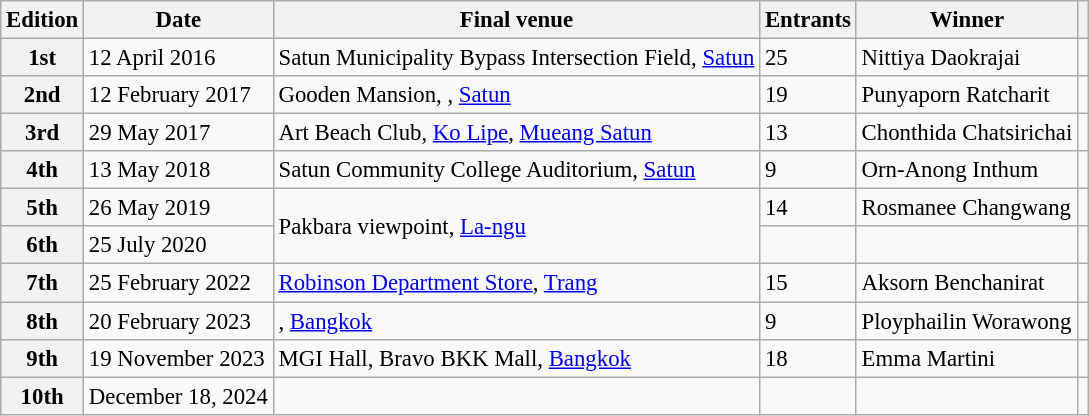<table class="wikitable defaultcenter col2left col3left col5left" style="font-size:95%;">
<tr>
<th>Edition</th>
<th>Date</th>
<th>Final venue</th>
<th>Entrants</th>
<th>Winner</th>
<th></th>
</tr>
<tr>
<th>1st</th>
<td>12 April 2016</td>
<td>Satun Municipality Bypass Intersection Field, <a href='#'>Satun</a></td>
<td>25</td>
<td>Nittiya Daokrajai</td>
<td></td>
</tr>
<tr>
<th>2nd</th>
<td>12 February 2017</td>
<td>Gooden Mansion, , <a href='#'>Satun</a></td>
<td>19</td>
<td>Punyaporn Ratcharit</td>
<td></td>
</tr>
<tr>
<th>3rd</th>
<td>29 May 2017</td>
<td>Art Beach Club, <a href='#'>Ko Lipe</a>, <a href='#'>Mueang Satun</a></td>
<td>13</td>
<td>Chonthida Chatsirichai</td>
<td></td>
</tr>
<tr>
<th>4th</th>
<td>13 May 2018</td>
<td>Satun Community College Auditorium, <a href='#'>Satun</a></td>
<td>9</td>
<td>Orn-Anong Inthum</td>
<td></td>
</tr>
<tr>
<th>5th</th>
<td>26 May 2019</td>
<td rowspan=2>Pakbara viewpoint, <a href='#'>La-ngu</a></td>
<td>14</td>
<td>Rosmanee Changwang</td>
<td></td>
</tr>
<tr>
<th>6th</th>
<td>25 July 2020</td>
<td></td>
<td></td>
<td></td>
</tr>
<tr>
<th>7th</th>
<td>25 February 2022</td>
<td><a href='#'>Robinson Department Store</a>, <a href='#'>Trang</a></td>
<td>15</td>
<td>Aksorn Benchanirat</td>
<td></td>
</tr>
<tr>
<th>8th</th>
<td>20 February 2023</td>
<td>, <a href='#'>Bangkok</a></td>
<td>9</td>
<td>Ployphailin Worawong</td>
<td></td>
</tr>
<tr>
<th>9th</th>
<td>19 November 2023</td>
<td>MGI Hall, Bravo BKK Mall, <a href='#'>Bangkok</a></td>
<td>18</td>
<td>Emma Martini</td>
<td></td>
</tr>
<tr>
<th>10th</th>
<td>December 18, 2024</td>
<td></td>
<td></td>
<td></td>
</tr>
</table>
